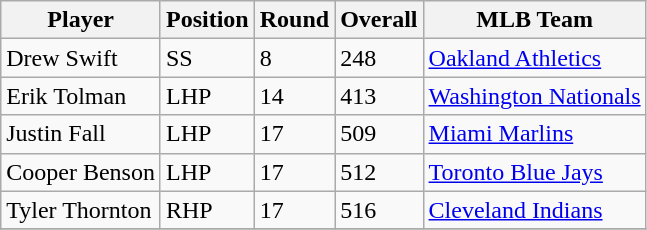<table class="wikitable">
<tr>
<th>Player</th>
<th>Position</th>
<th>Round</th>
<th>Overall</th>
<th>MLB Team</th>
</tr>
<tr>
<td>Drew Swift</td>
<td>SS</td>
<td>8</td>
<td>248</td>
<td><a href='#'>Oakland Athletics</a></td>
</tr>
<tr>
<td>Erik Tolman</td>
<td>LHP</td>
<td>14</td>
<td>413</td>
<td><a href='#'>Washington Nationals</a></td>
</tr>
<tr>
<td>Justin Fall</td>
<td>LHP</td>
<td>17</td>
<td>509</td>
<td><a href='#'>Miami Marlins</a></td>
</tr>
<tr>
<td>Cooper Benson</td>
<td>LHP</td>
<td>17</td>
<td>512</td>
<td><a href='#'>Toronto Blue Jays</a></td>
</tr>
<tr>
<td>Tyler Thornton</td>
<td>RHP</td>
<td>17</td>
<td>516</td>
<td><a href='#'>Cleveland Indians</a></td>
</tr>
<tr>
</tr>
</table>
